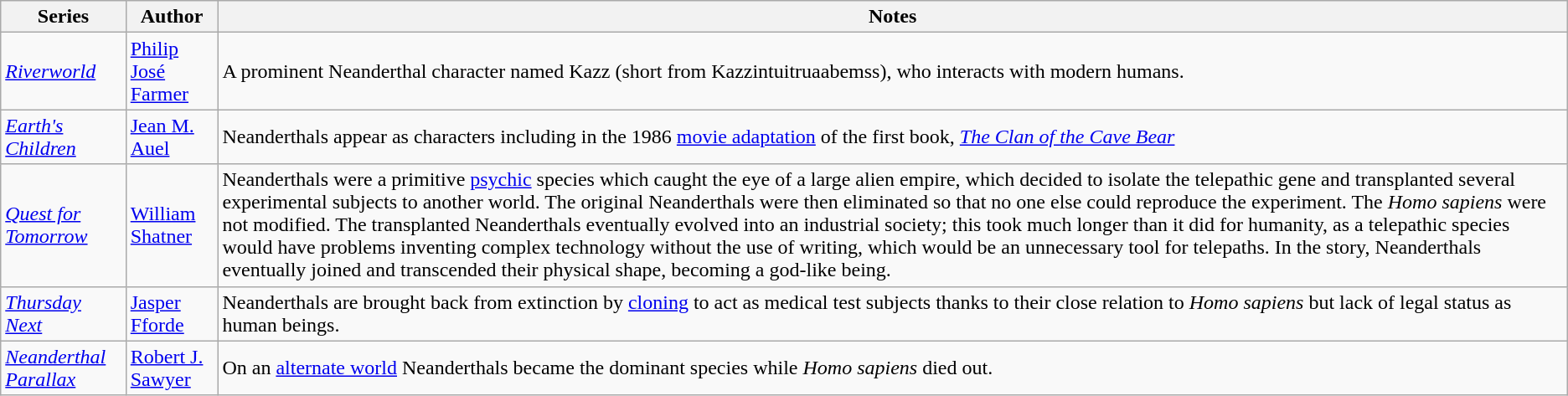<table class="wikitable sortable mw-collapsible mw-collapsed">
<tr>
<th>Series</th>
<th>Author</th>
<th>Notes</th>
</tr>
<tr>
<td><em><a href='#'>Riverworld</a></em></td>
<td><a href='#'>Philip José Farmer</a></td>
<td>A prominent Neanderthal character named Kazz (short from Kazzintuitruaabemss), who interacts with modern humans.</td>
</tr>
<tr>
<td><em><a href='#'>Earth's Children</a></em></td>
<td><a href='#'>Jean M. Auel</a></td>
<td>Neanderthals appear as characters including in the 1986 <a href='#'>movie adaptation</a> of the first book, <em><a href='#'>The Clan of the Cave Bear</a></em></td>
</tr>
<tr>
<td><em><a href='#'>Quest for Tomorrow</a></em></td>
<td><a href='#'>William Shatner</a></td>
<td>Neanderthals were a primitive <a href='#'>psychic</a> species which caught the eye of a large alien empire, which decided to isolate the telepathic gene and transplanted several experimental subjects to another world. The original Neanderthals were then eliminated so that no one else could reproduce the experiment. The <em>Homo sapiens</em> were not modified. The transplanted Neanderthals eventually evolved into an industrial society; this took much longer than it did for humanity, as a telepathic species would have problems inventing complex technology without the use of writing, which would be an unnecessary tool for telepaths. In the story, Neanderthals eventually joined and transcended their physical shape, becoming a god-like being.</td>
</tr>
<tr>
<td><em><a href='#'>Thursday Next</a></em></td>
<td><a href='#'>Jasper Fforde</a></td>
<td>Neanderthals are brought back from extinction by <a href='#'>cloning</a> to act as medical test subjects thanks to their close relation to <em>Homo sapiens</em> but lack of legal status as human beings.</td>
</tr>
<tr>
<td><em><a href='#'>Neanderthal Parallax</a></em></td>
<td><a href='#'>Robert J. Sawyer</a></td>
<td>On an <a href='#'>alternate world</a> Neanderthals became the dominant species while <em>Homo sapiens</em> died out.</td>
</tr>
</table>
